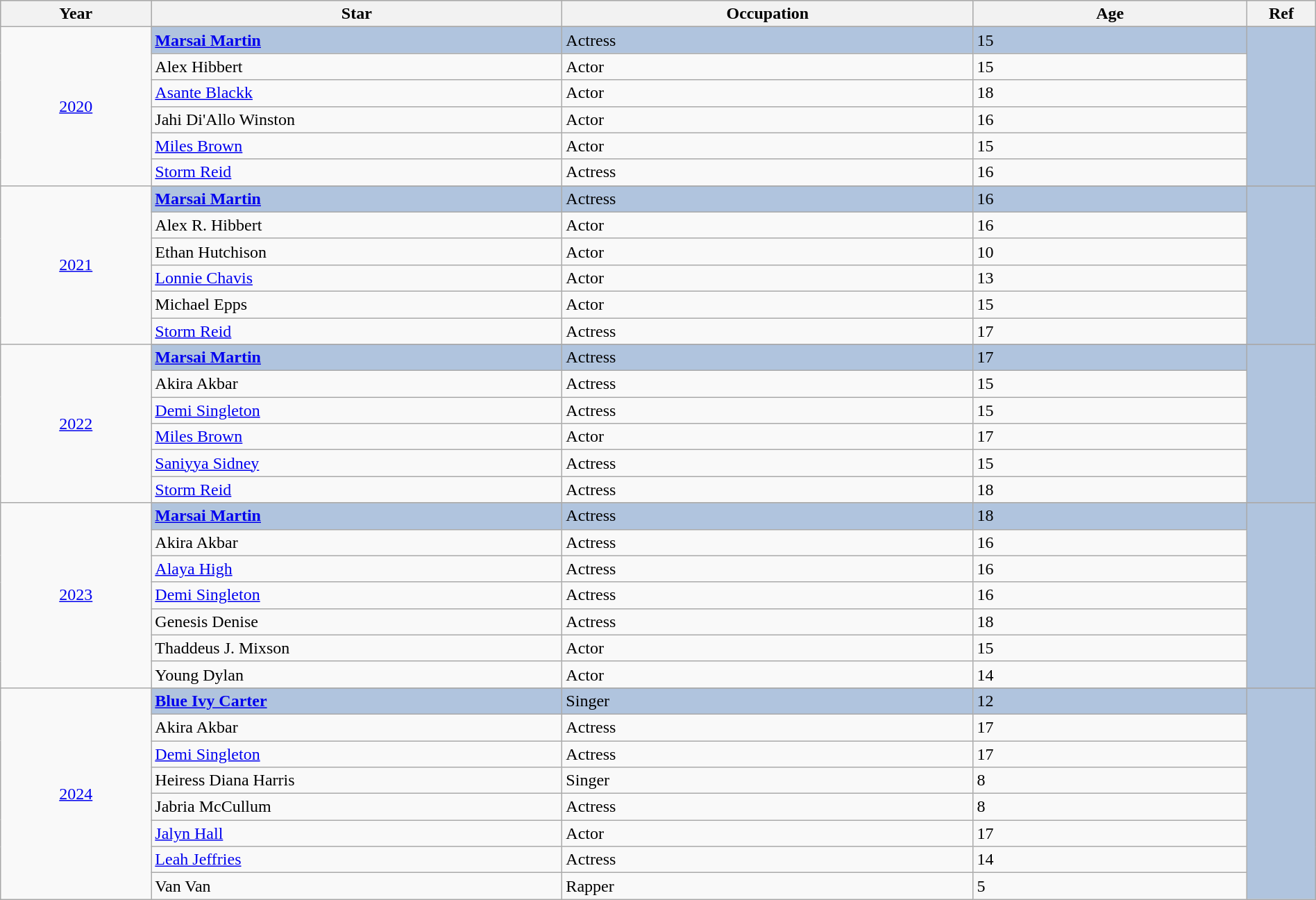<table class="wikitable" style="width:100%;">
<tr style="background:#bebebe;">
<th style="width:11%;">Year</th>
<th style="width:30%;">Star</th>
<th style="width:30%;">Occupation</th>
<th style="width:20%;">Age</th>
<th style="width:5%;">Ref</th>
</tr>
<tr>
<td rowspan="7" align="center"><a href='#'>2020</a></td>
</tr>
<tr style="background:#B0C4DE">
<td><strong><a href='#'>Marsai Martin</a></strong></td>
<td>Actress</td>
<td>15</td>
<td rowspan="6" align="center"></td>
</tr>
<tr>
<td>Alex Hibbert</td>
<td>Actor</td>
<td>15</td>
</tr>
<tr>
<td><a href='#'>Asante Blackk</a></td>
<td>Actor</td>
<td>18</td>
</tr>
<tr>
<td>Jahi Di'Allo Winston</td>
<td>Actor</td>
<td>16</td>
</tr>
<tr>
<td><a href='#'>Miles Brown</a></td>
<td>Actor</td>
<td>15</td>
</tr>
<tr>
<td><a href='#'>Storm Reid</a></td>
<td>Actress</td>
<td>16</td>
</tr>
<tr>
<td rowspan="7" align="center"><a href='#'>2021</a></td>
</tr>
<tr style="background:#B0C4DE">
<td><strong><a href='#'>Marsai Martin</a></strong></td>
<td>Actress</td>
<td>16</td>
<td rowspan="6" align="center"></td>
</tr>
<tr>
<td>Alex R. Hibbert</td>
<td>Actor</td>
<td>16</td>
</tr>
<tr>
<td>Ethan Hutchison</td>
<td>Actor</td>
<td>10</td>
</tr>
<tr>
<td><a href='#'>Lonnie Chavis</a></td>
<td>Actor</td>
<td>13</td>
</tr>
<tr>
<td>Michael Epps</td>
<td>Actor</td>
<td>15</td>
</tr>
<tr>
<td><a href='#'>Storm Reid</a></td>
<td>Actress</td>
<td>17</td>
</tr>
<tr>
<td rowspan="7" align="center"><a href='#'>2022</a></td>
</tr>
<tr style="background:#B0C4DE">
<td><strong><a href='#'>Marsai Martin</a></strong></td>
<td>Actress</td>
<td>17</td>
<td rowspan="6" align="center"></td>
</tr>
<tr>
<td>Akira Akbar</td>
<td>Actress</td>
<td>15</td>
</tr>
<tr>
<td><a href='#'>Demi Singleton</a></td>
<td>Actress</td>
<td>15</td>
</tr>
<tr>
<td><a href='#'>Miles Brown</a></td>
<td>Actor</td>
<td>17</td>
</tr>
<tr>
<td><a href='#'>Saniyya Sidney</a></td>
<td>Actress</td>
<td>15</td>
</tr>
<tr>
<td><a href='#'>Storm Reid</a></td>
<td>Actress</td>
<td>18</td>
</tr>
<tr>
<td rowspan="8" align="center"><a href='#'>2023</a></td>
</tr>
<tr style="background:#B0C4DE">
<td><strong><a href='#'>Marsai Martin</a></strong></td>
<td>Actress</td>
<td>18</td>
<td rowspan="7" align="center"></td>
</tr>
<tr>
<td>Akira Akbar</td>
<td>Actress</td>
<td>16</td>
</tr>
<tr>
<td><a href='#'>Alaya High</a></td>
<td>Actress</td>
<td>16</td>
</tr>
<tr>
<td><a href='#'>Demi Singleton</a></td>
<td>Actress</td>
<td>16</td>
</tr>
<tr>
<td>Genesis Denise</td>
<td>Actress</td>
<td>18</td>
</tr>
<tr>
<td>Thaddeus J. Mixson</td>
<td>Actor</td>
<td>15</td>
</tr>
<tr>
<td>Young Dylan</td>
<td>Actor</td>
<td>14</td>
</tr>
<tr>
<td rowspan="9" align="center"><a href='#'>2024</a></td>
</tr>
<tr style="background:#B0C4DE">
<td><strong><a href='#'>Blue Ivy Carter</a></strong></td>
<td>Singer</td>
<td>12</td>
<td rowspan="8" align="center"></td>
</tr>
<tr>
<td>Akira Akbar</td>
<td>Actress</td>
<td>17</td>
</tr>
<tr>
<td><a href='#'>Demi Singleton</a></td>
<td>Actress</td>
<td>17</td>
</tr>
<tr>
<td>Heiress Diana Harris</td>
<td>Singer</td>
<td>8</td>
</tr>
<tr>
<td>Jabria McCullum</td>
<td>Actress</td>
<td>8</td>
</tr>
<tr>
<td><a href='#'>Jalyn Hall</a></td>
<td>Actor</td>
<td>17</td>
</tr>
<tr>
<td><a href='#'>Leah Jeffries</a></td>
<td>Actress</td>
<td>14</td>
</tr>
<tr>
<td>Van Van</td>
<td>Rapper</td>
<td>5</td>
</tr>
</table>
